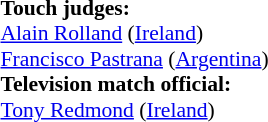<table width=100% style="font-size: 90%">
<tr>
<td><br><strong>Touch judges:</strong>
<br><a href='#'>Alain Rolland</a> (<a href='#'>Ireland</a>)
<br><a href='#'>Francisco Pastrana</a> (<a href='#'>Argentina</a>)
<br><strong>Television match official:</strong>
<br><a href='#'>Tony Redmond</a> (<a href='#'>Ireland</a>)</td>
</tr>
</table>
